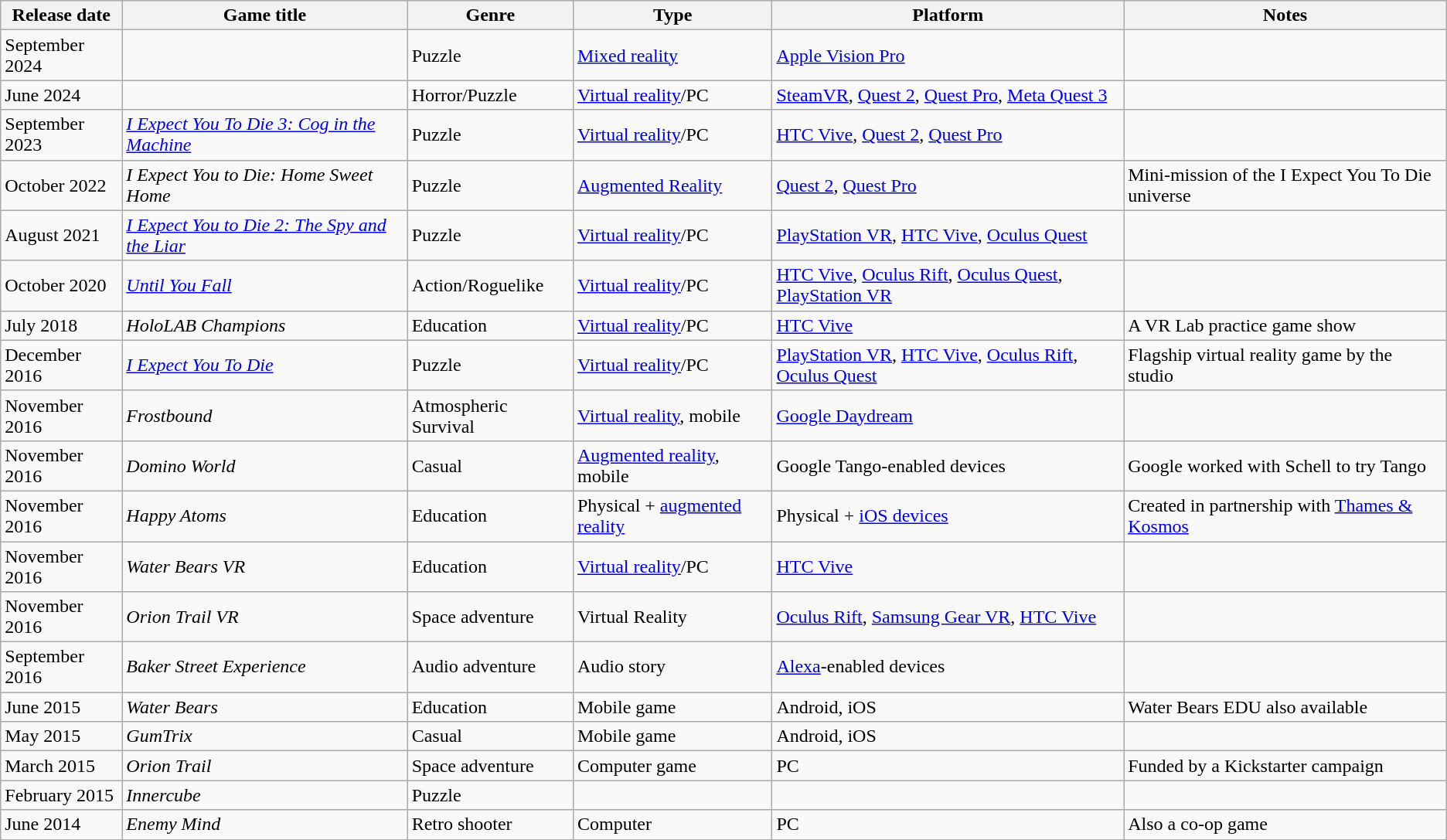<table class="wikitable">
<tr>
<th>Release date</th>
<th>Game title</th>
<th>Genre</th>
<th>Type</th>
<th>Platform</th>
<th>Notes</th>
</tr>
<tr>
<td>September 2024</td>
<td></td>
<td>Puzzle</td>
<td><a href='#'>Mixed reality</a></td>
<td><a href='#'>Apple Vision Pro</a></td>
<td></td>
</tr>
<tr>
<td>June 2024</td>
<td><em></em></td>
<td>Horror/Puzzle</td>
<td><a href='#'>Virtual reality</a>/PC</td>
<td><a href='#'>SteamVR</a>, <a href='#'>Quest 2</a>, <a href='#'>Quest Pro</a>, <a href='#'>Meta Quest 3</a></td>
<td></td>
</tr>
<tr>
<td>September 2023</td>
<td><em><a href='#'>I Expect You To Die 3: Cog in the Machine</a></em></td>
<td>Puzzle</td>
<td><a href='#'>Virtual reality</a>/PC</td>
<td><a href='#'>HTC Vive</a>, <a href='#'>Quest 2</a>, <a href='#'>Quest Pro</a></td>
<td></td>
</tr>
<tr>
<td>October 2022</td>
<td><em>I Expect You to Die: Home Sweet Home</em></td>
<td>Puzzle</td>
<td><a href='#'>Augmented Reality</a></td>
<td><a href='#'>Quest 2</a>, <a href='#'>Quest Pro</a></td>
<td>Mini-mission of the I Expect You To Die universe</td>
</tr>
<tr>
<td>August 2021</td>
<td><em><a href='#'>I Expect You to Die 2: The Spy and the Liar</a></em></td>
<td>Puzzle</td>
<td><a href='#'>Virtual reality</a>/PC</td>
<td><a href='#'>PlayStation VR</a>, <a href='#'>HTC Vive</a>, <a href='#'>Oculus Quest</a></td>
<td></td>
</tr>
<tr>
<td>October 2020</td>
<td><em><a href='#'>Until You Fall</a></em></td>
<td>Action/Roguelike</td>
<td><a href='#'>Virtual reality</a>/PC</td>
<td><a href='#'>HTC Vive</a>, <a href='#'>Oculus Rift</a>, <a href='#'>Oculus Quest</a>, <a href='#'>PlayStation VR</a></td>
<td></td>
</tr>
<tr>
<td>July 2018</td>
<td><em>HoloLAB Champions</em></td>
<td>Education</td>
<td><a href='#'>Virtual reality</a>/PC</td>
<td><a href='#'>HTC Vive</a></td>
<td>A VR Lab practice game show</td>
</tr>
<tr>
<td>December 2016</td>
<td><em><a href='#'>I Expect You To Die</a></em></td>
<td>Puzzle</td>
<td><a href='#'>Virtual reality</a>/PC</td>
<td><a href='#'>PlayStation VR</a>, <a href='#'>HTC Vive</a>, <a href='#'>Oculus Rift</a>, <a href='#'>Oculus Quest</a></td>
<td>Flagship virtual reality game by the studio</td>
</tr>
<tr>
<td>November 2016</td>
<td><em>Frostbound</em></td>
<td>Atmospheric Survival</td>
<td><a href='#'>Virtual reality</a>, mobile</td>
<td><a href='#'>Google Daydream</a></td>
<td></td>
</tr>
<tr>
<td>November 2016</td>
<td><em>Domino World</em></td>
<td>Casual</td>
<td><a href='#'>Augmented reality</a>, mobile</td>
<td>Google Tango-enabled devices</td>
<td>Google worked with Schell to try Tango</td>
</tr>
<tr>
<td>November 2016</td>
<td><em>Happy Atoms</em></td>
<td>Education</td>
<td>Physical + <a href='#'>augmented reality</a></td>
<td>Physical + <a href='#'>iOS devices</a></td>
<td>Created in partnership with <a href='#'>Thames & Kosmos</a></td>
</tr>
<tr>
<td>November 2016</td>
<td><em>Water Bears VR</em></td>
<td>Education</td>
<td><a href='#'>Virtual reality</a>/PC</td>
<td><a href='#'>HTC Vive</a></td>
<td></td>
</tr>
<tr>
<td>November 2016</td>
<td><em>Orion Trail VR</em></td>
<td>Space adventure</td>
<td>Virtual Reality</td>
<td><a href='#'>Oculus Rift</a>, <a href='#'>Samsung Gear VR</a>, <a href='#'>HTC Vive</a></td>
<td></td>
</tr>
<tr>
<td>September 2016</td>
<td><em>Baker Street Experience</em></td>
<td>Audio adventure</td>
<td>Audio story</td>
<td><a href='#'>Alexa</a>-enabled devices</td>
<td></td>
</tr>
<tr>
<td>June 2015</td>
<td><em>Water Bears</em></td>
<td>Education</td>
<td>Mobile game</td>
<td>Android, iOS</td>
<td>Water Bears EDU also available</td>
</tr>
<tr>
<td>May 2015</td>
<td><em>GumTrix</em></td>
<td>Casual</td>
<td>Mobile game</td>
<td>Android, iOS</td>
<td></td>
</tr>
<tr>
<td>March 2015</td>
<td><em>Orion Trail</em></td>
<td>Space adventure</td>
<td>Computer game</td>
<td>PC</td>
<td>Funded by a Kickstarter campaign</td>
</tr>
<tr>
<td>February 2015</td>
<td><em>Innercube</em></td>
<td>Puzzle</td>
<td></td>
<td></td>
<td></td>
</tr>
<tr>
<td>June 2014</td>
<td><em>Enemy Mind</em></td>
<td>Retro shooter</td>
<td>Computer</td>
<td>PC</td>
<td>Also a co-op game</td>
</tr>
</table>
